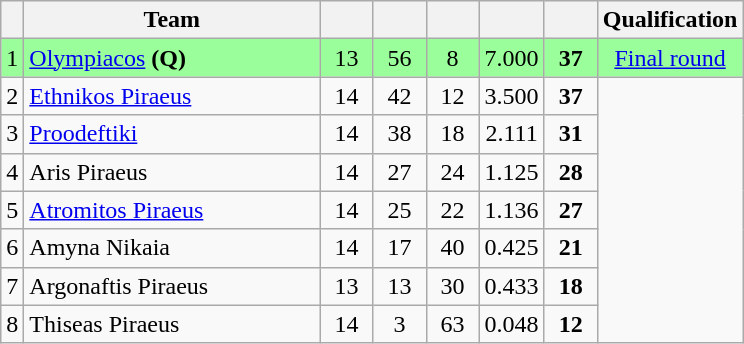<table class="wikitable" style="text-align: center; font-size:100%">
<tr>
<th></th>
<th width=190>Team</th>
<th width=28></th>
<th width=28></th>
<th width=28></th>
<th width=35></th>
<th width=28></th>
<th>Qualification</th>
</tr>
<tr bgcolor=#9AFF9A>
<td>1</td>
<td align=left><a href='#'>Olympiacos</a> <strong>(Q)</strong></td>
<td>13</td>
<td>56</td>
<td>8</td>
<td>7.000</td>
<td><strong>37</strong></td>
<td><a href='#'>Final round</a></td>
</tr>
<tr>
<td>2</td>
<td align=left><a href='#'>Ethnikos Piraeus</a></td>
<td>14</td>
<td>42</td>
<td>12</td>
<td>3.500</td>
<td><strong>37</strong></td>
<td rowspan=7></td>
</tr>
<tr>
<td>3</td>
<td align=left><a href='#'>Proodeftiki</a></td>
<td>14</td>
<td>38</td>
<td>18</td>
<td>2.111</td>
<td><strong>31</strong></td>
</tr>
<tr>
<td>4</td>
<td align=left>Aris Piraeus</td>
<td>14</td>
<td>27</td>
<td>24</td>
<td>1.125</td>
<td><strong>28</strong></td>
</tr>
<tr>
<td>5</td>
<td align=left><a href='#'>Atromitos Piraeus</a></td>
<td>14</td>
<td>25</td>
<td>22</td>
<td>1.136</td>
<td><strong>27</strong></td>
</tr>
<tr>
<td>6</td>
<td align=left>Amyna Nikaia</td>
<td>14</td>
<td>17</td>
<td>40</td>
<td>0.425</td>
<td><strong>21</strong></td>
</tr>
<tr>
<td>7</td>
<td align=left>Argonaftis Piraeus</td>
<td>13</td>
<td>13</td>
<td>30</td>
<td>0.433</td>
<td><strong>18</strong></td>
</tr>
<tr>
<td>8</td>
<td align=left>Thiseas Piraeus</td>
<td>14</td>
<td>3</td>
<td>63</td>
<td>0.048</td>
<td><strong>12</strong></td>
</tr>
</table>
